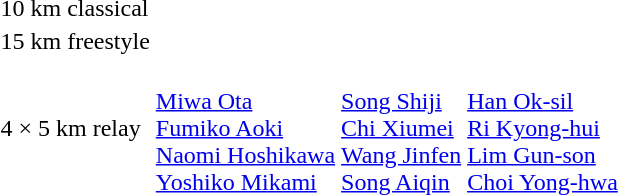<table>
<tr>
<td>10 km classical</td>
<td></td>
<td></td>
<td></td>
</tr>
<tr>
<td>15 km freestyle</td>
<td></td>
<td></td>
<td></td>
</tr>
<tr>
<td>4 × 5 km relay</td>
<td><br><a href='#'>Miwa Ota</a><br><a href='#'>Fumiko Aoki</a><br><a href='#'>Naomi Hoshikawa</a><br><a href='#'>Yoshiko Mikami</a></td>
<td><br><a href='#'>Song Shiji</a><br><a href='#'>Chi Xiumei</a><br><a href='#'>Wang Jinfen</a><br><a href='#'>Song Aiqin</a></td>
<td><br><a href='#'>Han Ok-sil</a><br><a href='#'>Ri Kyong-hui</a><br><a href='#'>Lim Gun-son</a><br><a href='#'>Choi Yong-hwa</a></td>
</tr>
</table>
